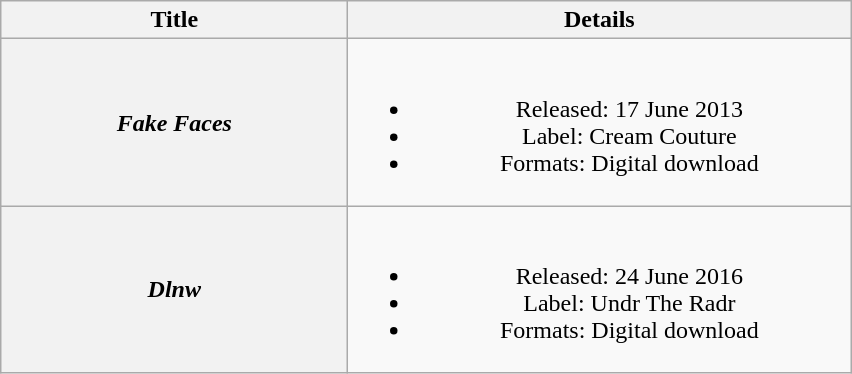<table class="wikitable plainrowheaders" style="text-align:center;" border="1">
<tr>
<th scope="col" style="width:14em;">Title</th>
<th scope="col" style="width:20.5em;">Details</th>
</tr>
<tr>
<th scope="row"><em>Fake Faces</em></th>
<td><br><ul><li>Released: 17 June 2013</li><li>Label: Cream Couture</li><li>Formats: Digital download</li></ul></td>
</tr>
<tr>
<th scope="row"><em>Dlnw</em></th>
<td><br><ul><li>Released: 24 June 2016</li><li>Label: Undr The Radr</li><li>Formats: Digital download</li></ul></td>
</tr>
</table>
